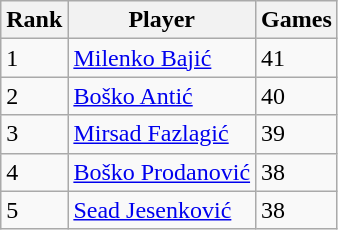<table class="wikitable">
<tr>
<th>Rank</th>
<th>Player</th>
<th>Games</th>
</tr>
<tr>
<td>1</td>
<td><a href='#'>Milenko Bajić</a></td>
<td>41</td>
</tr>
<tr>
<td>2</td>
<td><a href='#'>Boško Antić</a></td>
<td>40</td>
</tr>
<tr>
<td>3</td>
<td><a href='#'>Mirsad Fazlagić</a></td>
<td>39</td>
</tr>
<tr>
<td>4</td>
<td><a href='#'>Boško Prodanović</a></td>
<td>38</td>
</tr>
<tr>
<td>5</td>
<td><a href='#'>Sead Jesenković</a></td>
<td>38</td>
</tr>
</table>
